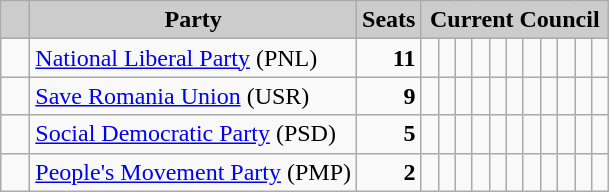<table class="wikitable">
<tr>
<th style="background:#ccc">   </th>
<th style="background:#ccc">Party</th>
<th style="background:#ccc">Seats</th>
<th style="background:#ccc" colspan="11">Current Council</th>
</tr>
<tr>
<td>  </td>
<td><a href='#'>National Liberal Party</a> (PNL)</td>
<td style="text-align: right"><strong>11</strong></td>
<td>  </td>
<td>  </td>
<td>  </td>
<td>  </td>
<td>  </td>
<td>  </td>
<td>  </td>
<td>  </td>
<td>  </td>
<td>  </td>
<td>  </td>
</tr>
<tr>
<td>  </td>
<td><a href='#'>Save Romania Union</a> (USR)</td>
<td style="text-align: right"><strong>9</strong></td>
<td>  </td>
<td>  </td>
<td>  </td>
<td>  </td>
<td>  </td>
<td>  </td>
<td>  </td>
<td>  </td>
<td>  </td>
<td> </td>
<td> </td>
</tr>
<tr>
<td>  </td>
<td><a href='#'>Social Democratic Party</a> (PSD)</td>
<td style="text-align: right"><strong>5</strong></td>
<td>  </td>
<td>  </td>
<td>  </td>
<td>  </td>
<td>  </td>
<td> </td>
<td> </td>
<td> </td>
<td> </td>
<td> </td>
<td> </td>
</tr>
<tr>
<td>  </td>
<td><a href='#'>People's Movement Party</a> (PMP)</td>
<td style="text-align: right"><strong>2</strong></td>
<td>  </td>
<td>  </td>
<td> </td>
<td> </td>
<td> </td>
<td> </td>
<td> </td>
<td> </td>
<td> </td>
<td> </td>
<td> </td>
</tr>
</table>
